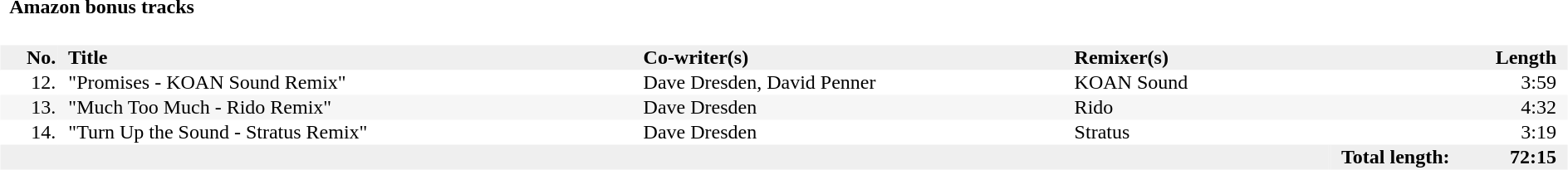<table class="collapsible collapsed" border="0" style="width:100%">
<tr>
<th style="width:10em; text-align:left">  Amazon bonus tracks</th>
</tr>
<tr>
<td colspan="2"><br><table style="width:100%" border="0" cellpadding="1" cellspacing="0">
<tr>
<th style="background:#efefef;" width="02%" align="right">     No.</th>
<th style="background:#efefef;" width="38%" align="left">  Title</th>
<th style="background:#efefef;" width="28%" align="left">Co-writer(s)</th>
<th style="background:#efefef;" width="20%" align="left">Remixer(s)</th>
<th style="background:#efefef;" width="12%" align="right">Length  </th>
</tr>
<tr>
<td style="background:#ffffff;" align="right">  12.</td>
<td style="background:#ffffff;" align="left">  "Promises - KOAN Sound Remix"</td>
<td style="background:#ffffff;" align="left">Dave Dresden, David Penner</td>
<td style="background:#ffffff;" align="left">KOAN Sound</td>
<td style="background:#ffffff;" align="right">3:59  </td>
</tr>
<tr>
<td style="background:#f6f6f6;" align="right">  13.</td>
<td style="background:#f6f6f6;" align="left">  "Much Too Much - Rido Remix"</td>
<td style="background:#f6f6f6;" align="left">Dave Dresden</td>
<td style="background:#f6f6f6;" align="left">Rido</td>
<td style="background:#f6f6f6;" align="right">4:32  </td>
</tr>
<tr>
<td style="background:#ffffff;" align="right">  14.</td>
<td style="background:#ffffff;" align="left">  "Turn Up the Sound - Stratus Remix"</td>
<td style="background:#ffffff;" align="left">Dave Dresden</td>
<td style="background:#ffffff;" align="left">Stratus</td>
<td style="background:#ffffff;" align="right">3:19  </td>
</tr>
</table>
<table border="0" cellpadding="1" cellspacing="0">
<tr>
<th style="background:#efefef;" width="85%" align="left"></th>
<th style="background:#efefef;" width="00%" align="left"></th>
<th style="background:#efefef;" width="10%" align="left">  Total length:</th>
<th style="background:#efefef;" width="00%" align="left"></th>
<th style="background:#efefef;" width="05%" align="right">72:15  </th>
</tr>
</table>
</td>
</tr>
</table>
